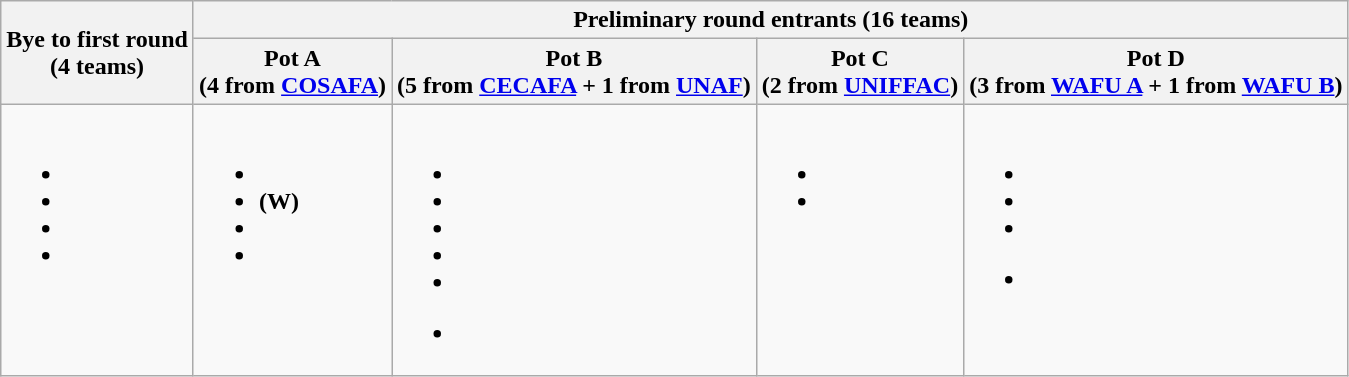<table class="wikitable">
<tr>
<th rowspan=2>Bye to first round<br>(4 teams)</th>
<th colspan=4>Preliminary round entrants (16 teams)</th>
</tr>
<tr>
<th>Pot A<br>(4 from <a href='#'>COSAFA</a>)</th>
<th>Pot B<br>(5 from <a href='#'>CECAFA</a> + 1 from <a href='#'>UNAF</a>)</th>
<th>Pot C<br>(2 from <a href='#'>UNIFFAC</a>)</th>
<th>Pot D<br>(3 from <a href='#'>WAFU A</a> + 1 from <a href='#'>WAFU B</a>)</th>
</tr>
<tr>
<td valign=top><br><ul><li></li><li></li><li></li><li></li></ul></td>
<td valign=top><br><ul><li></li><li> <strong>(W)</strong></li><li></li><li></li></ul></td>
<td valign=top><br><ul><li></li><li></li><li></li><li></li><li></li></ul><ul><li></li></ul></td>
<td valign=top><br><ul><li></li><li></li></ul></td>
<td valign=top><br><ul><li></li><li></li><li></li></ul><ul><li></li></ul></td>
</tr>
</table>
